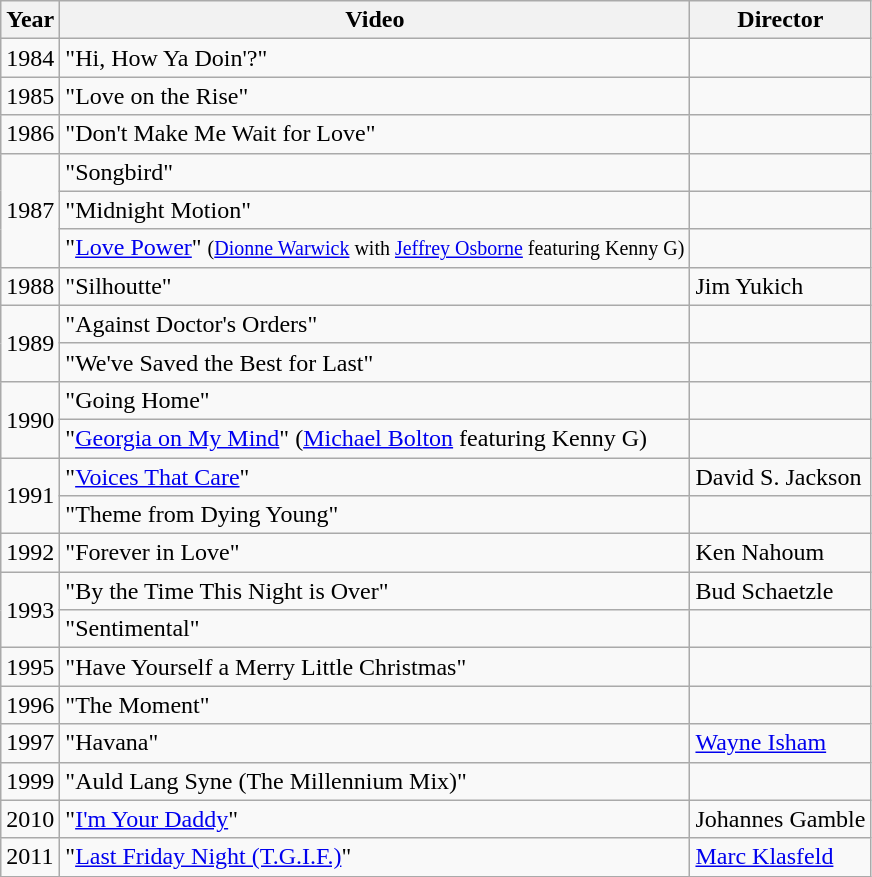<table class="wikitable">
<tr>
<th>Year</th>
<th>Video</th>
<th>Director</th>
</tr>
<tr>
<td>1984</td>
<td>"Hi, How Ya Doin'?" </td>
<td></td>
</tr>
<tr>
<td>1985</td>
<td>"Love on the Rise" </td>
<td></td>
</tr>
<tr>
<td>1986</td>
<td>"Don't Make Me Wait for Love"</td>
<td></td>
</tr>
<tr>
<td rowspan="3">1987</td>
<td>"Songbird"</td>
<td></td>
</tr>
<tr>
<td>"Midnight Motion"</td>
<td></td>
</tr>
<tr>
<td>"<a href='#'>Love Power</a>" <small>(<a href='#'>Dionne Warwick</a> with <a href='#'>Jeffrey Osborne</a> featuring Kenny G)</small></td>
<td></td>
</tr>
<tr>
<td>1988</td>
<td>"Silhoutte"</td>
<td>Jim Yukich</td>
</tr>
<tr>
<td rowspan="2">1989</td>
<td>"Against Doctor's Orders"</td>
<td></td>
</tr>
<tr>
<td>"We've Saved the Best for Last" </td>
<td></td>
</tr>
<tr>
<td rowspan="2">1990</td>
<td>"Going Home"</td>
<td></td>
</tr>
<tr>
<td>"<a href='#'>Georgia on My Mind</a>" (<a href='#'>Michael Bolton</a> featuring Kenny G)</td>
<td></td>
</tr>
<tr>
<td rowspan="2">1991</td>
<td>"<a href='#'>Voices That Care</a>" </td>
<td>David S. Jackson</td>
</tr>
<tr>
<td>"Theme from Dying Young"</td>
<td></td>
</tr>
<tr>
<td>1992</td>
<td>"Forever in Love"</td>
<td>Ken Nahoum</td>
</tr>
<tr>
<td rowspan="2">1993</td>
<td>"By the Time This Night is Over" </td>
<td>Bud Schaetzle</td>
</tr>
<tr>
<td>"Sentimental"</td>
<td></td>
</tr>
<tr>
<td>1995</td>
<td>"Have Yourself a Merry Little Christmas"</td>
<td></td>
</tr>
<tr>
<td>1996</td>
<td>"The Moment"</td>
<td></td>
</tr>
<tr>
<td>1997</td>
<td>"Havana"  </td>
<td><a href='#'>Wayne Isham</a></td>
</tr>
<tr>
<td>1999</td>
<td>"Auld Lang Syne (The Millennium Mix)"</td>
<td></td>
</tr>
<tr>
<td>2010</td>
<td>"<a href='#'>I'm Your Daddy</a>" </td>
<td>Johannes Gamble</td>
</tr>
<tr>
<td>2011</td>
<td>"<a href='#'>Last Friday Night (T.G.I.F.)</a>" </td>
<td><a href='#'>Marc Klasfeld</a></td>
</tr>
</table>
